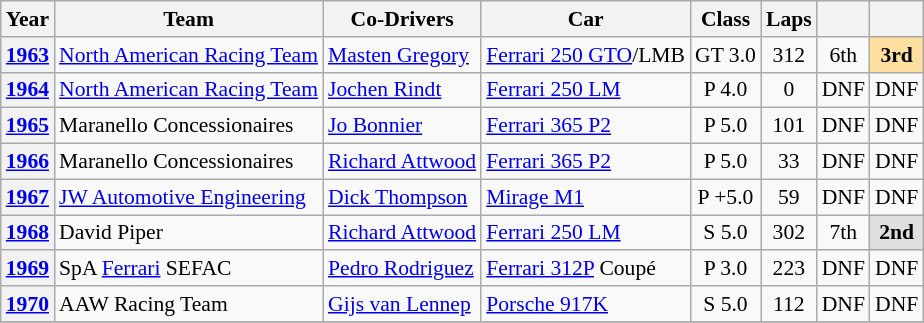<table class="wikitable" style="text-align:center; font-size:90%">
<tr>
<th>Year</th>
<th>Team</th>
<th>Co-Drivers</th>
<th>Car</th>
<th>Class</th>
<th>Laps</th>
<th></th>
<th></th>
</tr>
<tr>
<th><a href='#'>1963</a></th>
<td align="left"> <a href='#'>North American Racing Team</a></td>
<td align="left"> <a href='#'>Masten Gregory</a></td>
<td align="left"><a href='#'>Ferrari 250 GTO</a>/LMB</td>
<td>GT 3.0</td>
<td>312</td>
<td>6th</td>
<td style="background:#FFDF9F;"><strong>3rd</strong></td>
</tr>
<tr>
<th><a href='#'>1964</a></th>
<td align="left"> <a href='#'>North American Racing Team</a></td>
<td align="left"> <a href='#'>Jochen Rindt</a></td>
<td align="left"><a href='#'>Ferrari 250 LM</a></td>
<td>P 4.0</td>
<td>0</td>
<td>DNF</td>
<td>DNF</td>
</tr>
<tr>
<th><a href='#'>1965</a></th>
<td align="left"> Maranello Concessionaires</td>
<td align="left"> <a href='#'>Jo Bonnier</a></td>
<td align="left"><a href='#'>Ferrari 365 P2</a></td>
<td>P 5.0</td>
<td>101</td>
<td>DNF</td>
<td>DNF</td>
</tr>
<tr>
<th><a href='#'>1966</a></th>
<td align="left"> Maranello Concessionaires</td>
<td align="left"> <a href='#'>Richard Attwood</a></td>
<td align="left"><a href='#'>Ferrari 365 P2</a></td>
<td>P 5.0</td>
<td>33</td>
<td>DNF</td>
<td>DNF</td>
</tr>
<tr>
<th><a href='#'>1967</a></th>
<td align="left"> <a href='#'>JW Automotive Engineering</a></td>
<td align="left"> <a href='#'>Dick Thompson</a></td>
<td align="left"><a href='#'>Mirage M1</a></td>
<td>P +5.0</td>
<td>59</td>
<td>DNF</td>
<td>DNF</td>
</tr>
<tr>
<th><a href='#'>1968</a></th>
<td align="left"> David Piper</td>
<td align="left"> <a href='#'>Richard Attwood</a></td>
<td align="left"><a href='#'>Ferrari 250 LM</a></td>
<td>S 5.0</td>
<td>302</td>
<td>7th</td>
<td style="background:#dfdfdf;"><strong>2nd</strong></td>
</tr>
<tr>
<th><a href='#'>1969</a></th>
<td align="left"> SpA <a href='#'>Ferrari</a> SEFAC</td>
<td align="left"> <a href='#'>Pedro Rodriguez</a></td>
<td align="left"><a href='#'>Ferrari 312P</a> Coupé</td>
<td>P 3.0</td>
<td>223</td>
<td>DNF</td>
<td>DNF</td>
</tr>
<tr>
<th><a href='#'>1970</a></th>
<td align="left"> AAW Racing Team</td>
<td align="left"> <a href='#'>Gijs van Lennep</a></td>
<td align="left"><a href='#'>Porsche 917K</a></td>
<td>S 5.0</td>
<td>112</td>
<td>DNF</td>
<td>DNF</td>
</tr>
<tr>
</tr>
</table>
